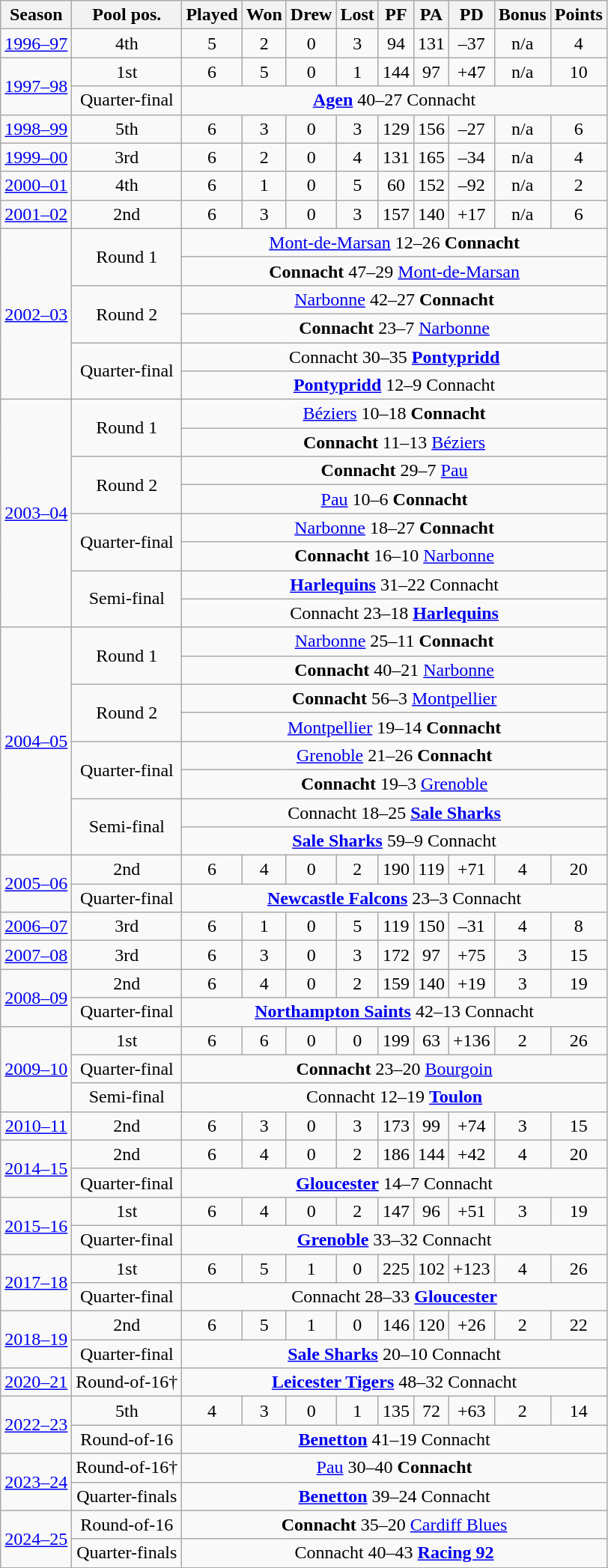<table class="wikitable collapsible collapsed" style="text-align:center">
<tr>
<th>Season</th>
<th>Pool pos.</th>
<th>Played</th>
<th>Won</th>
<th>Drew</th>
<th>Lost</th>
<th>PF</th>
<th>PA</th>
<th>PD</th>
<th>Bonus</th>
<th>Points</th>
</tr>
<tr>
<td><a href='#'>1996–97</a></td>
<td>4th</td>
<td>5</td>
<td>2</td>
<td>0</td>
<td>3</td>
<td>94</td>
<td>131</td>
<td>–37</td>
<td>n/a</td>
<td>4</td>
</tr>
<tr>
<td rowspan=2><a href='#'>1997–98</a></td>
<td>1st</td>
<td>6</td>
<td>5</td>
<td>0</td>
<td>1</td>
<td>144</td>
<td>97</td>
<td>+47</td>
<td>n/a</td>
<td>10</td>
</tr>
<tr>
<td>Quarter-final</td>
<td colspan=9><strong><a href='#'>Agen</a></strong> 40–27 Connacht</td>
</tr>
<tr>
<td><a href='#'>1998–99</a></td>
<td>5th</td>
<td>6</td>
<td>3</td>
<td>0</td>
<td>3</td>
<td>129</td>
<td>156</td>
<td>–27</td>
<td>n/a</td>
<td>6</td>
</tr>
<tr>
<td><a href='#'>1999–00</a></td>
<td>3rd</td>
<td>6</td>
<td>2</td>
<td>0</td>
<td>4</td>
<td>131</td>
<td>165</td>
<td>–34</td>
<td>n/a</td>
<td>4</td>
</tr>
<tr>
<td><a href='#'>2000–01</a></td>
<td>4th</td>
<td>6</td>
<td>1</td>
<td>0</td>
<td>5</td>
<td>60</td>
<td>152</td>
<td>–92</td>
<td>n/a</td>
<td>2</td>
</tr>
<tr>
<td><a href='#'>2001–02</a></td>
<td>2nd</td>
<td>6</td>
<td>3</td>
<td>0</td>
<td>3</td>
<td>157</td>
<td>140</td>
<td>+17</td>
<td>n/a</td>
<td>6</td>
</tr>
<tr>
<td rowspan=6><a href='#'>2002–03</a></td>
<td rowspan=2>Round 1</td>
<td colspan=9><a href='#'>Mont-de-Marsan</a> 12–26 <strong>Connacht</strong></td>
</tr>
<tr>
<td colspan=9><strong>Connacht</strong> 47–29 <a href='#'>Mont-de-Marsan</a></td>
</tr>
<tr>
<td rowspan=2>Round 2</td>
<td colspan=9><a href='#'>Narbonne</a> 42–27 <strong>Connacht</strong></td>
</tr>
<tr>
<td colspan=9><strong>Connacht</strong> 23–7 <a href='#'>Narbonne</a></td>
</tr>
<tr>
<td rowspan=2>Quarter-final</td>
<td colspan=9>Connacht 30–35 <strong><a href='#'>Pontypridd</a></strong></td>
</tr>
<tr>
<td colspan=9><strong><a href='#'>Pontypridd</a></strong> 12–9 Connacht</td>
</tr>
<tr>
<td rowspan=8><a href='#'>2003–04</a></td>
<td rowspan=2>Round 1</td>
<td colspan=9><a href='#'>Béziers</a> 10–18 <strong>Connacht</strong></td>
</tr>
<tr>
<td colspan=9><strong>Connacht</strong> 11–13 <a href='#'>Béziers</a></td>
</tr>
<tr>
<td rowspan=2>Round 2</td>
<td colspan=9><strong>Connacht</strong> 29–7 <a href='#'>Pau</a></td>
</tr>
<tr>
<td colspan=9><a href='#'>Pau</a> 10–6 <strong>Connacht</strong></td>
</tr>
<tr>
<td rowspan=2>Quarter-final</td>
<td colspan=9><a href='#'>Narbonne</a> 18–27 <strong>Connacht</strong></td>
</tr>
<tr>
<td colspan=9><strong>Connacht</strong> 16–10 <a href='#'>Narbonne</a></td>
</tr>
<tr>
<td rowspan=2>Semi-final</td>
<td colspan=9><strong><a href='#'>Harlequins</a></strong> 31–22 Connacht</td>
</tr>
<tr>
<td colspan=9>Connacht 23–18 <strong><a href='#'>Harlequins</a></strong></td>
</tr>
<tr>
<td rowspan=8><a href='#'>2004–05</a></td>
<td rowspan=2>Round 1</td>
<td colspan=9><a href='#'>Narbonne</a> 25–11 <strong>Connacht</strong></td>
</tr>
<tr>
<td colspan=9><strong>Connacht</strong> 40–21 <a href='#'>Narbonne</a></td>
</tr>
<tr>
<td rowspan=2>Round 2</td>
<td colspan=9><strong>Connacht</strong> 56–3 <a href='#'>Montpellier</a></td>
</tr>
<tr>
<td colspan=9><a href='#'>Montpellier</a> 19–14 <strong>Connacht</strong></td>
</tr>
<tr>
<td rowspan=2>Quarter-final</td>
<td colspan=9><a href='#'>Grenoble</a> 21–26 <strong>Connacht</strong></td>
</tr>
<tr>
<td colspan=9><strong>Connacht</strong> 19–3 <a href='#'>Grenoble</a></td>
</tr>
<tr>
<td rowspan=2>Semi-final</td>
<td colspan=9>Connacht 18–25 <strong><a href='#'>Sale Sharks</a></strong></td>
</tr>
<tr>
<td colspan=9><strong><a href='#'>Sale Sharks</a></strong> 59–9 Connacht</td>
</tr>
<tr>
<td rowspan=2><a href='#'>2005–06</a></td>
<td>2nd</td>
<td>6</td>
<td>4</td>
<td>0</td>
<td>2</td>
<td>190</td>
<td>119</td>
<td>+71</td>
<td>4</td>
<td>20</td>
</tr>
<tr>
<td>Quarter-final</td>
<td colspan=9><strong><a href='#'>Newcastle Falcons</a></strong> 23–3 Connacht</td>
</tr>
<tr>
<td><a href='#'>2006–07</a></td>
<td>3rd</td>
<td>6</td>
<td>1</td>
<td>0</td>
<td>5</td>
<td>119</td>
<td>150</td>
<td>–31</td>
<td>4</td>
<td>8</td>
</tr>
<tr>
<td><a href='#'>2007–08</a></td>
<td>3rd</td>
<td>6</td>
<td>3</td>
<td>0</td>
<td>3</td>
<td>172</td>
<td>97</td>
<td>+75</td>
<td>3</td>
<td>15</td>
</tr>
<tr>
<td rowspan=2><a href='#'>2008–09</a></td>
<td>2nd</td>
<td>6</td>
<td>4</td>
<td>0</td>
<td>2</td>
<td>159</td>
<td>140</td>
<td>+19</td>
<td>3</td>
<td>19</td>
</tr>
<tr>
<td>Quarter-final</td>
<td colspan=9><strong><a href='#'>Northampton Saints</a></strong> 42–13 Connacht</td>
</tr>
<tr>
<td rowspan=3><a href='#'>2009–10</a></td>
<td>1st</td>
<td>6</td>
<td>6</td>
<td>0</td>
<td>0</td>
<td>199</td>
<td>63</td>
<td>+136</td>
<td>2</td>
<td>26</td>
</tr>
<tr>
<td>Quarter-final</td>
<td colspan=9><strong>Connacht</strong> 23–20 <a href='#'>Bourgoin</a></td>
</tr>
<tr>
<td>Semi-final</td>
<td colspan=9>Connacht 12–19 <strong><a href='#'>Toulon</a></strong></td>
</tr>
<tr>
<td><a href='#'>2010–11</a></td>
<td>2nd</td>
<td>6</td>
<td>3</td>
<td>0</td>
<td>3</td>
<td>173</td>
<td>99</td>
<td>+74</td>
<td>3</td>
<td>15</td>
</tr>
<tr>
<td rowspan=2><a href='#'>2014–15</a></td>
<td>2nd</td>
<td>6</td>
<td>4</td>
<td>0</td>
<td>2</td>
<td>186</td>
<td>144</td>
<td>+42</td>
<td>4</td>
<td>20</td>
</tr>
<tr>
<td>Quarter-final</td>
<td colspan=9><strong><a href='#'>Gloucester</a></strong> 14–7 Connacht</td>
</tr>
<tr>
<td rowspan=2><a href='#'>2015–16</a></td>
<td>1st</td>
<td>6</td>
<td>4</td>
<td>0</td>
<td>2</td>
<td>147</td>
<td>96</td>
<td>+51</td>
<td>3</td>
<td>19</td>
</tr>
<tr>
<td>Quarter-final</td>
<td colspan=9><strong><a href='#'>Grenoble</a></strong> 33–32 Connacht</td>
</tr>
<tr>
<td rowspan=2><a href='#'>2017–18</a></td>
<td>1st</td>
<td>6</td>
<td>5</td>
<td>1</td>
<td>0</td>
<td>225</td>
<td>102</td>
<td>+123</td>
<td>4</td>
<td>26</td>
</tr>
<tr>
<td>Quarter-final</td>
<td colspan=9>Connacht 28–33 <strong><a href='#'>Gloucester</a></strong></td>
</tr>
<tr>
<td rowspan=2><a href='#'>2018–19</a></td>
<td>2nd</td>
<td>6</td>
<td>5</td>
<td>1</td>
<td>0</td>
<td>146</td>
<td>120</td>
<td>+26</td>
<td>2</td>
<td>22</td>
</tr>
<tr>
<td>Quarter-final</td>
<td colspan=9><strong><a href='#'>Sale Sharks</a></strong> 20–10 Connacht</td>
</tr>
<tr>
<td><a href='#'>2020–21</a></td>
<td>Round-of-16†</td>
<td colspan=9><strong><a href='#'>Leicester Tigers</a></strong> 48–32 Connacht</td>
</tr>
<tr>
<td rowspan=2><a href='#'>2022–23</a></td>
<td>5th</td>
<td>4</td>
<td>3</td>
<td>0</td>
<td>1</td>
<td>135</td>
<td>72</td>
<td>+63</td>
<td>2</td>
<td>14</td>
</tr>
<tr>
<td>Round-of-16</td>
<td colspan=9><strong><a href='#'>Benetton</a></strong> 41–19 Connacht</td>
</tr>
<tr>
<td rowspan=2><a href='#'>2023–24</a></td>
<td>Round-of-16†</td>
<td colspan=9><a href='#'>Pau</a> 30–40 <strong>Connacht</strong></td>
</tr>
<tr>
<td>Quarter-finals</td>
<td colspan=9><strong><a href='#'>Benetton</a></strong> 39–24 Connacht</td>
</tr>
<tr>
<td rowspan=2><a href='#'>2024–25</a></td>
<td>Round-of-16</td>
<td colspan=9><strong>Connacht</strong> 35–20 <a href='#'>Cardiff Blues</a></td>
</tr>
<tr>
<td>Quarter-finals</td>
<td colspan=9>Connacht 40–43 <strong><a href='#'>Racing 92</a></strong></td>
</tr>
<tr>
</tr>
</table>
